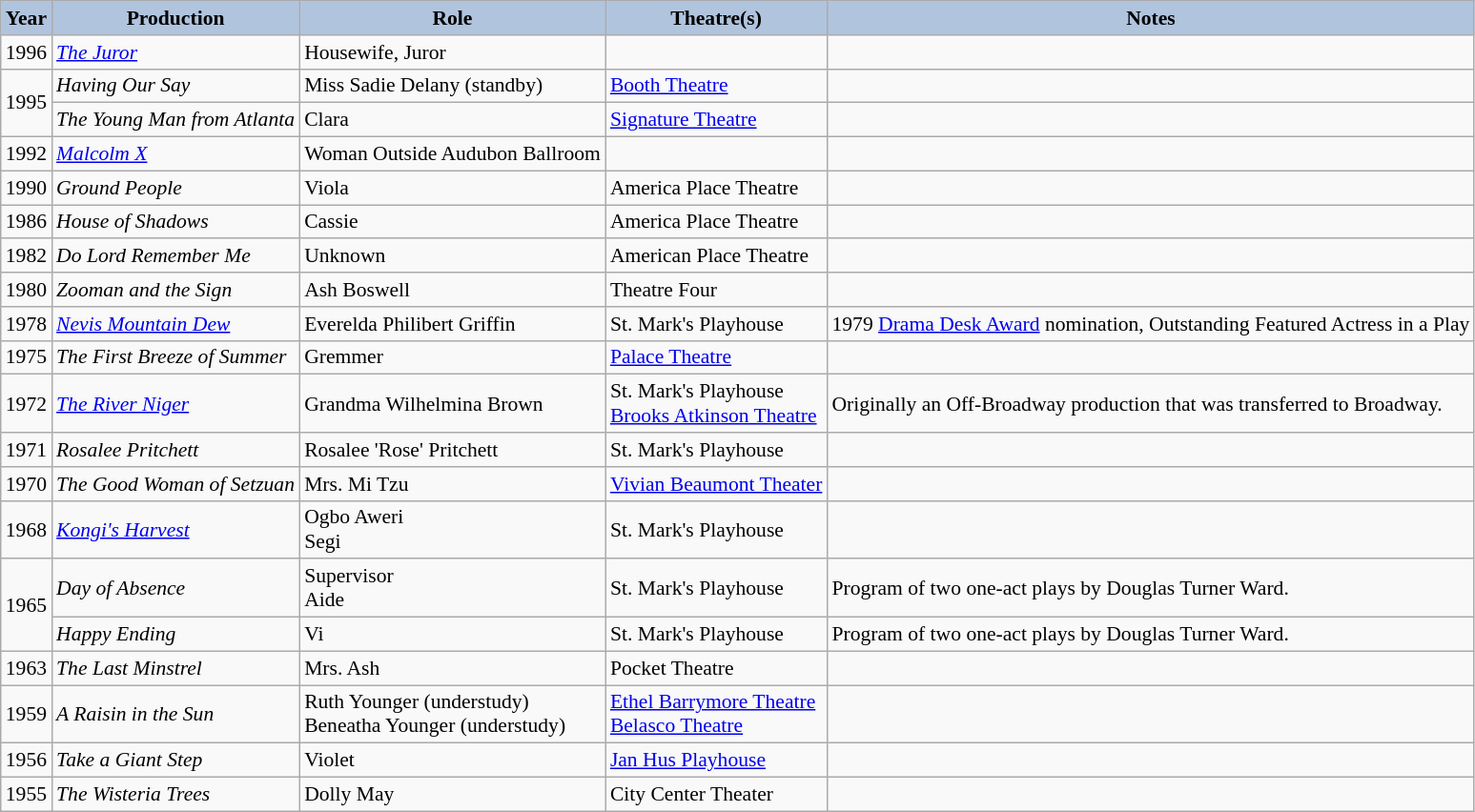<table class="wikitable" style="font-size:90%;">
<tr>
<th style="background:#B0C4DE;">Year</th>
<th style="background:#B0C4DE;">Production</th>
<th style="background:#B0C4DE;">Role</th>
<th style="background:#B0C4DE;">Theatre(s)</th>
<th style="background:#B0C4DE;">Notes</th>
</tr>
<tr>
<td>1996</td>
<td><em><a href='#'>The Juror</a></em></td>
<td>Housewife, Juror</td>
<td></td>
<td></td>
</tr>
<tr>
<td rowspan=2>1995</td>
<td><em>Having Our Say</em></td>
<td>Miss Sadie Delany (standby)</td>
<td><a href='#'>Booth Theatre</a></td>
<td></td>
</tr>
<tr>
<td><em>The Young Man from Atlanta</em></td>
<td>Clara</td>
<td><a href='#'>Signature Theatre</a></td>
<td></td>
</tr>
<tr>
<td>1992</td>
<td><em><a href='#'>Malcolm X</a></em></td>
<td>Woman Outside Audubon Ballroom</td>
<td></td>
<td></td>
</tr>
<tr>
<td>1990</td>
<td><em>Ground People</em></td>
<td>Viola</td>
<td>America Place Theatre</td>
<td></td>
</tr>
<tr>
<td>1986</td>
<td><em>House of Shadows</em></td>
<td>Cassie</td>
<td>America Place Theatre</td>
<td></td>
</tr>
<tr>
<td>1982</td>
<td><em>Do Lord Remember Me</em></td>
<td>Unknown</td>
<td>American Place Theatre</td>
<td></td>
</tr>
<tr>
<td>1980</td>
<td><em>Zooman and the Sign</em></td>
<td>Ash Boswell</td>
<td>Theatre Four</td>
<td></td>
</tr>
<tr>
<td>1978</td>
<td><em><a href='#'>Nevis Mountain Dew</a></em></td>
<td>Everelda Philibert Griffin</td>
<td>St. Mark's Playhouse</td>
<td>1979 <a href='#'>Drama Desk Award</a> nomination, Outstanding Featured Actress in a Play</td>
</tr>
<tr>
<td>1975</td>
<td><em>The First Breeze of Summer</em></td>
<td>Gremmer</td>
<td><a href='#'>Palace Theatre</a></td>
<td></td>
</tr>
<tr>
<td>1972</td>
<td><em><a href='#'>The River Niger</a></em></td>
<td>Grandma Wilhelmina Brown</td>
<td>St. Mark's Playhouse<br><a href='#'>Brooks Atkinson Theatre</a></td>
<td>Originally an Off-Broadway production that was transferred to Broadway.</td>
</tr>
<tr>
<td>1971</td>
<td><em>Rosalee Pritchett</em></td>
<td>Rosalee 'Rose' Pritchett</td>
<td>St. Mark's Playhouse</td>
<td></td>
</tr>
<tr>
<td>1970</td>
<td><em>The Good Woman of Setzuan</em></td>
<td>Mrs. Mi Tzu</td>
<td><a href='#'>Vivian Beaumont Theater</a></td>
<td></td>
</tr>
<tr>
<td>1968</td>
<td><em><a href='#'>Kongi's Harvest</a></em></td>
<td>Ogbo Aweri<br>Segi</td>
<td>St. Mark's Playhouse</td>
<td></td>
</tr>
<tr>
<td rowspan=2>1965</td>
<td><em>Day of Absence</em></td>
<td>Supervisor<br>Aide</td>
<td>St. Mark's Playhouse</td>
<td>Program of two one-act plays by Douglas Turner Ward.</td>
</tr>
<tr>
<td><em>Happy Ending</em></td>
<td>Vi</td>
<td>St. Mark's Playhouse</td>
<td>Program of two one-act plays by Douglas Turner Ward.</td>
</tr>
<tr>
<td rowspan=1>1963</td>
<td><em>The Last Minstrel</em></td>
<td>Mrs. Ash</td>
<td>Pocket Theatre</td>
<td></td>
</tr>
<tr>
<td>1959</td>
<td><em>A Raisin in the Sun</em></td>
<td>Ruth Younger (understudy)<br>Beneatha Younger (understudy)</td>
<td><a href='#'>Ethel Barrymore Theatre</a><br><a href='#'>Belasco Theatre</a></td>
<td></td>
</tr>
<tr>
<td>1956</td>
<td><em>Take a Giant Step</em></td>
<td>Violet</td>
<td><a href='#'>Jan Hus Playhouse</a></td>
<td></td>
</tr>
<tr>
<td>1955</td>
<td><em>The Wisteria Trees</em></td>
<td>Dolly May</td>
<td>City Center Theater</td>
<td></td>
</tr>
</table>
